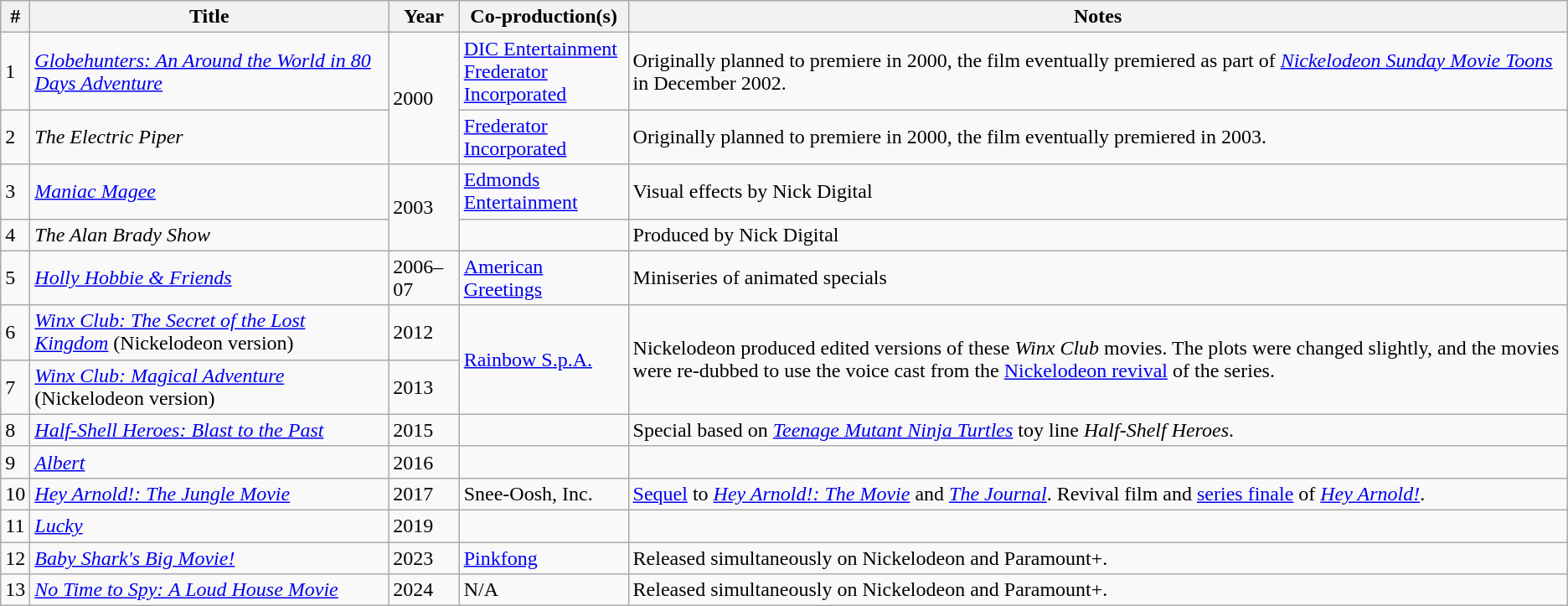<table class="wikitable sortable">
<tr>
<th>#</th>
<th>Title</th>
<th>Year</th>
<th>Co-production(s)</th>
<th>Notes</th>
</tr>
<tr>
<td>1</td>
<td><em><a href='#'>Globehunters: An Around the World in 80 Days Adventure</a></em></td>
<td rowspan="2">2000</td>
<td><a href='#'>DIC Entertainment</a><br><a href='#'>Frederator Incorporated</a></td>
<td>Originally planned to premiere in 2000, the film eventually premiered as part of <em><a href='#'>Nickelodeon Sunday Movie Toons</a></em> in December 2002.</td>
</tr>
<tr>
<td>2</td>
<td><em>The Electric Piper</em></td>
<td><a href='#'>Frederator Incorporated</a></td>
<td>Originally planned to premiere in 2000, the film eventually premiered in 2003.</td>
</tr>
<tr>
<td>3</td>
<td><em><a href='#'>Maniac Magee</a></em></td>
<td rowspan="2">2003</td>
<td><a href='#'>Edmonds Entertainment</a></td>
<td>Visual effects by Nick Digital</td>
</tr>
<tr>
<td>4</td>
<td><em>The Alan Brady Show</em></td>
<td></td>
<td>Produced by Nick Digital</td>
</tr>
<tr>
<td>5</td>
<td><em><a href='#'>Holly Hobbie & Friends</a></em></td>
<td>2006–07</td>
<td><a href='#'>American Greetings</a></td>
<td>Miniseries of animated specials</td>
</tr>
<tr>
<td>6</td>
<td><em><a href='#'>Winx Club: The Secret of the Lost Kingdom</a></em> (Nickelodeon version)</td>
<td>2012</td>
<td rowspan="2"><a href='#'>Rainbow S.p.A.</a></td>
<td rowspan="2">Nickelodeon produced edited versions of these <em>Winx Club</em> movies. The plots were changed slightly, and the movies were re-dubbed to use the voice cast from the <a href='#'>Nickelodeon revival</a> of the series.</td>
</tr>
<tr>
<td>7</td>
<td><em><a href='#'>Winx Club: Magical Adventure</a></em> (Nickelodeon version)</td>
<td>2013</td>
</tr>
<tr>
<td>8</td>
<td><em><a href='#'>Half-Shell Heroes: Blast to the Past</a></em></td>
<td>2015</td>
<td></td>
<td>Special based on <em><a href='#'>Teenage Mutant Ninja Turtles</a></em> toy line <em>Half-Shelf Heroes</em>.</td>
</tr>
<tr>
<td>9</td>
<td><em><a href='#'>Albert</a></em></td>
<td>2016</td>
<td></td>
<td></td>
</tr>
<tr>
<td>10</td>
<td><em><a href='#'>Hey Arnold!: The Jungle Movie</a></em></td>
<td>2017</td>
<td>Snee-Oosh, Inc.</td>
<td><a href='#'>Sequel</a> to <em><a href='#'>Hey Arnold!: The Movie</a></em> and <em><a href='#'>The Journal</a></em>. Revival film and <a href='#'>series finale</a> of <em><a href='#'>Hey Arnold!</a></em>.</td>
</tr>
<tr>
<td>11</td>
<td><em><a href='#'>Lucky</a></em></td>
<td>2019</td>
<td></td>
<td></td>
</tr>
<tr>
<td>12</td>
<td><em><a href='#'>Baby Shark's Big Movie!</a></em></td>
<td>2023</td>
<td><a href='#'>Pinkfong</a></td>
<td>Released simultaneously on Nickelodeon and Paramount+.</td>
</tr>
<tr>
<td>13</td>
<td><em><a href='#'>No Time to Spy: A Loud House Movie</a></em></td>
<td>2024</td>
<td>N/A</td>
<td>Released simultaneously on Nickelodeon and Paramount+.</td>
</tr>
</table>
